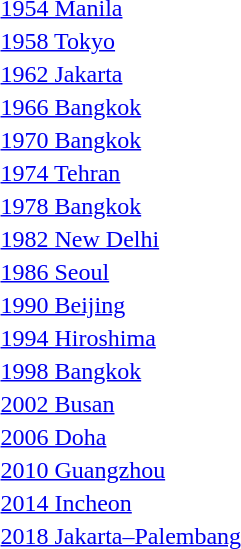<table>
<tr>
<td><a href='#'>1954 Manila</a></td>
<td></td>
<td></td>
<td></td>
</tr>
<tr>
<td rowspan=2><a href='#'>1958 Tokyo</a></td>
<td rowspan=2></td>
<td rowspan=2></td>
<td></td>
</tr>
<tr>
<td></td>
</tr>
<tr>
<td rowspan=2><a href='#'>1962 Jakarta</a></td>
<td rowspan=2></td>
<td rowspan=2></td>
<td></td>
</tr>
<tr>
<td></td>
</tr>
<tr>
<td rowspan=2><a href='#'>1966 Bangkok</a></td>
<td rowspan=2></td>
<td rowspan=2></td>
<td></td>
</tr>
<tr>
<td></td>
</tr>
<tr>
<td rowspan=2><a href='#'>1970 Bangkok</a></td>
<td rowspan=2></td>
<td rowspan=2></td>
<td></td>
</tr>
<tr>
<td></td>
</tr>
<tr>
<td rowspan=2><a href='#'>1974 Tehran</a></td>
<td rowspan=2></td>
<td rowspan=2></td>
<td></td>
</tr>
<tr>
<td></td>
</tr>
<tr>
<td rowspan=2><a href='#'>1978 Bangkok</a></td>
<td rowspan=2></td>
<td rowspan=2></td>
<td></td>
</tr>
<tr>
<td></td>
</tr>
<tr>
<td rowspan=2><a href='#'>1982 New Delhi</a></td>
<td rowspan=2></td>
<td rowspan=2></td>
<td></td>
</tr>
<tr>
<td></td>
</tr>
<tr>
<td rowspan=2><a href='#'>1986 Seoul</a></td>
<td rowspan=2></td>
<td rowspan=2></td>
<td></td>
</tr>
<tr>
<td></td>
</tr>
<tr>
<td rowspan=2><a href='#'>1990 Beijing</a></td>
<td rowspan=2></td>
<td rowspan=2></td>
<td></td>
</tr>
<tr>
<td></td>
</tr>
<tr>
<td rowspan=2><a href='#'>1994 Hiroshima</a></td>
<td rowspan=2></td>
<td rowspan=2></td>
<td></td>
</tr>
<tr>
<td></td>
</tr>
<tr>
<td rowspan=2><a href='#'>1998 Bangkok</a></td>
<td rowspan=2></td>
<td rowspan=2></td>
<td></td>
</tr>
<tr>
<td></td>
</tr>
<tr>
<td rowspan=2><a href='#'>2002 Busan</a></td>
<td rowspan=2></td>
<td rowspan=2></td>
<td></td>
</tr>
<tr>
<td></td>
</tr>
<tr>
<td rowspan=2><a href='#'>2006 Doha</a></td>
<td rowspan=2></td>
<td rowspan=2></td>
<td></td>
</tr>
<tr>
<td></td>
</tr>
<tr>
<td rowspan=2><a href='#'>2010 Guangzhou</a></td>
<td rowspan=2></td>
<td rowspan=2></td>
<td></td>
</tr>
<tr>
<td></td>
</tr>
<tr>
<td rowspan=2><a href='#'>2014 Incheon</a></td>
<td rowspan=2></td>
<td rowspan=2></td>
<td></td>
</tr>
<tr>
<td></td>
</tr>
<tr>
<td rowspan=2><a href='#'>2018 Jakarta–Palembang</a></td>
<td rowspan=2></td>
<td rowspan=2></td>
<td></td>
</tr>
<tr>
<td></td>
</tr>
</table>
